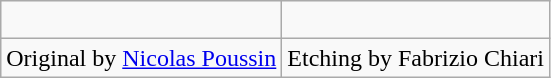<table class="wikitable floatright">
<tr>
<td></td>
<td><br></td>
</tr>
<tr>
<td>Original by <a href='#'>Nicolas Poussin</a></td>
<td>Etching by Fabrizio Chiari</td>
</tr>
</table>
